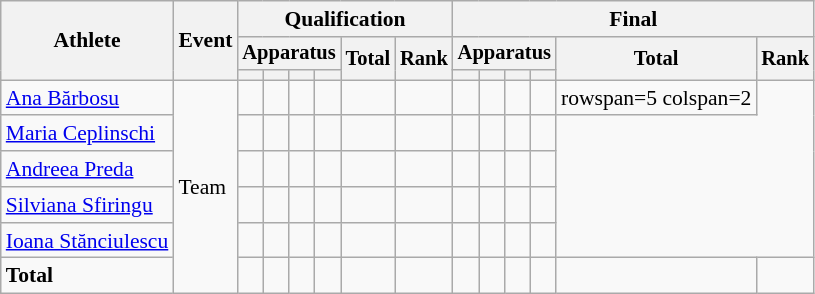<table class="wikitable" style="font-size:90%">
<tr>
<th rowspan=3>Athlete</th>
<th rowspan=3>Event</th>
<th colspan=6>Qualification</th>
<th colspan=6>Final</th>
</tr>
<tr style="font-size:95%">
<th colspan=4>Apparatus</th>
<th rowspan=2>Total</th>
<th rowspan=2>Rank</th>
<th colspan=4>Apparatus</th>
<th rowspan=2>Total</th>
<th rowspan=2>Rank</th>
</tr>
<tr style="font-size:95%">
<th></th>
<th></th>
<th></th>
<th></th>
<th></th>
<th></th>
<th></th>
<th></th>
</tr>
<tr align=center>
<td align=left><a href='#'>Ana Bărbosu</a></td>
<td align=left rowspan=6>Team</td>
<td></td>
<td></td>
<td></td>
<td></td>
<td></td>
<td></td>
<td></td>
<td></td>
<td></td>
<td></td>
<td>rowspan=5 colspan=2</td>
</tr>
<tr align=center>
<td align=left><a href='#'>Maria Ceplinschi</a></td>
<td></td>
<td></td>
<td></td>
<td></td>
<td></td>
<td></td>
<td></td>
<td></td>
<td></td>
<td></td>
</tr>
<tr align=center>
<td align=left><a href='#'>Andreea Preda</a></td>
<td></td>
<td></td>
<td></td>
<td></td>
<td></td>
<td></td>
<td></td>
<td></td>
<td></td>
<td></td>
</tr>
<tr align=center>
<td align=left><a href='#'>Silviana Sfiringu</a></td>
<td></td>
<td></td>
<td></td>
<td></td>
<td></td>
<td></td>
<td></td>
<td></td>
<td></td>
<td></td>
</tr>
<tr align=center>
<td align=left><a href='#'>Ioana Stănciulescu</a></td>
<td></td>
<td></td>
<td></td>
<td></td>
<td></td>
<td></td>
<td></td>
<td></td>
<td></td>
<td></td>
</tr>
<tr align=center>
<td align=left><strong>Total</strong></td>
<td></td>
<td></td>
<td></td>
<td></td>
<td></td>
<td></td>
<td></td>
<td></td>
<td></td>
<td></td>
<td></td>
<td></td>
</tr>
</table>
